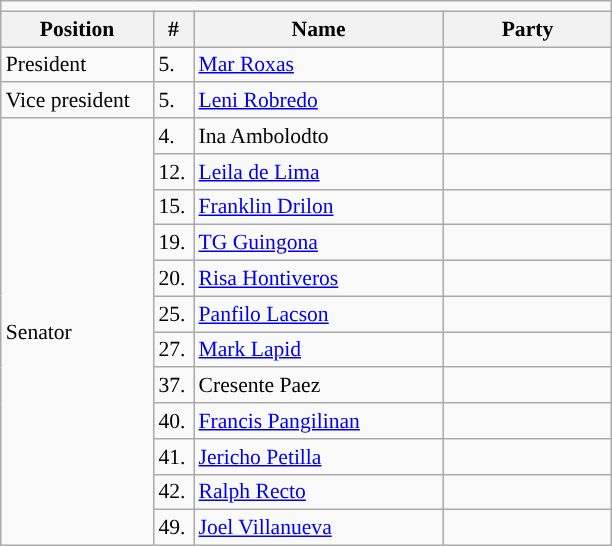<table class=wikitable style="font-size:90%">
<tr>
<td colspan="5"></td>
</tr>
<tr>
<th width=95px>Position</th>
<th width=20px>#</th>
<th width=160px>Name</th>
<th colspan=2 width=105px>Party</th>
</tr>
<tr>
<td>President</td>
<td>5.</td>
<td><a href='#'>Mar Roxas</a></td>
<td></td>
</tr>
<tr>
<td>Vice president</td>
<td>5.</td>
<td><a href='#'>Leni Robredo</a></td>
<td></td>
</tr>
<tr>
<td rowspan="12">Senator</td>
<td>4.</td>
<td>Ina Ambolodto</td>
<td></td>
</tr>
<tr>
<td>12.</td>
<td><a href='#'>Leila de Lima</a></td>
<td></td>
</tr>
<tr>
<td>15.</td>
<td><a href='#'>Franklin Drilon</a></td>
<td></td>
</tr>
<tr>
<td>19.</td>
<td><a href='#'>TG Guingona</a></td>
<td></td>
</tr>
<tr>
<td>20.</td>
<td><a href='#'>Risa Hontiveros</a></td>
<td></td>
</tr>
<tr>
<td>25.</td>
<td><a href='#'>Panfilo Lacson</a></td>
<td></td>
</tr>
<tr>
<td>27.</td>
<td><a href='#'>Mark Lapid</a></td>
<td></td>
</tr>
<tr>
<td>37.</td>
<td>Cresente Paez</td>
<td></td>
</tr>
<tr>
<td>40.</td>
<td><a href='#'>Francis Pangilinan</a></td>
<td></td>
</tr>
<tr>
<td>41.</td>
<td><a href='#'>Jericho Petilla</a></td>
<td></td>
</tr>
<tr>
<td>42.</td>
<td><a href='#'>Ralph Recto</a></td>
<td></td>
</tr>
<tr>
<td>49.</td>
<td><a href='#'>Joel Villanueva</a></td>
<td></td>
</tr>
</table>
